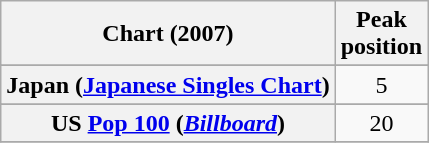<table class="wikitable sortable plainrowheaders" style="text-align:center;">
<tr>
<th scope="col">Chart (2007)</th>
<th scope="col">Peak<br>position</th>
</tr>
<tr>
</tr>
<tr>
<th scope="row">Japan (<a href='#'>Japanese Singles Chart</a>)</th>
<td style="text-align:center">5</td>
</tr>
<tr>
</tr>
<tr>
</tr>
<tr>
</tr>
<tr>
</tr>
<tr>
<th scope="row">US <a href='#'>Pop 100</a> (<em><a href='#'>Billboard</a></em>)</th>
<td>20</td>
</tr>
<tr>
</tr>
</table>
